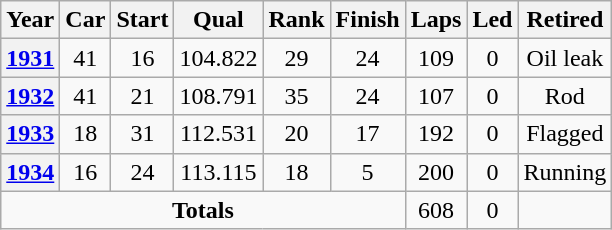<table class="wikitable" style="text-align:center">
<tr>
<th>Year</th>
<th>Car</th>
<th>Start</th>
<th>Qual</th>
<th>Rank</th>
<th>Finish</th>
<th>Laps</th>
<th>Led</th>
<th>Retired</th>
</tr>
<tr>
<th><a href='#'>1931</a></th>
<td>41</td>
<td>16</td>
<td>104.822</td>
<td>29</td>
<td>24</td>
<td>109</td>
<td>0</td>
<td>Oil leak</td>
</tr>
<tr>
<th><a href='#'>1932</a></th>
<td>41</td>
<td>21</td>
<td>108.791</td>
<td>35</td>
<td>24</td>
<td>107</td>
<td>0</td>
<td>Rod</td>
</tr>
<tr>
<th><a href='#'>1933</a></th>
<td>18</td>
<td>31</td>
<td>112.531</td>
<td>20</td>
<td>17</td>
<td>192</td>
<td>0</td>
<td>Flagged</td>
</tr>
<tr>
<th><a href='#'>1934</a></th>
<td>16</td>
<td>24</td>
<td>113.115</td>
<td>18</td>
<td>5</td>
<td>200</td>
<td>0</td>
<td>Running</td>
</tr>
<tr>
<td colspan=6><strong>Totals</strong></td>
<td>608</td>
<td>0</td>
<td></td>
</tr>
</table>
